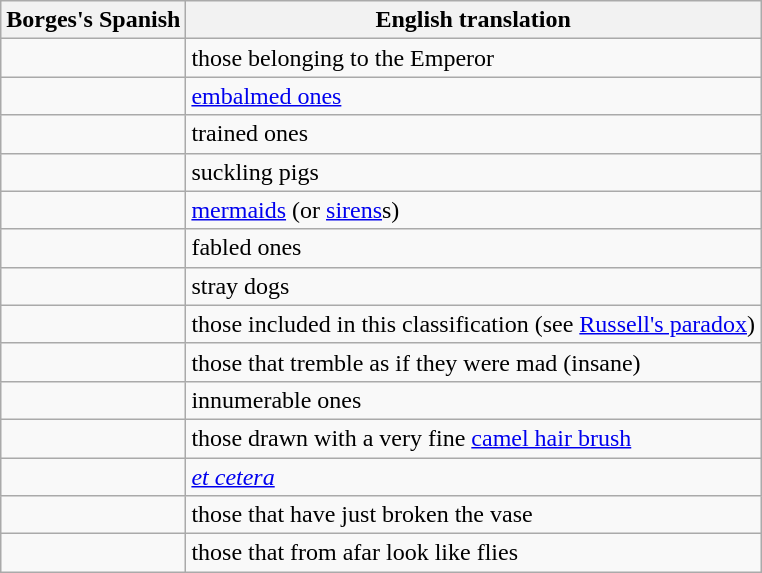<table class="wikitable">
<tr>
<th>Borges's Spanish</th>
<th>English translation</th>
</tr>
<tr>
<td></td>
<td>those belonging to the Emperor</td>
</tr>
<tr>
<td></td>
<td><a href='#'>embalmed ones</a></td>
</tr>
<tr>
<td></td>
<td>trained ones</td>
</tr>
<tr>
<td></td>
<td>suckling pigs</td>
</tr>
<tr>
<td></td>
<td><a href='#'>mermaids</a> (or <a href='#'>sirens</a>s)</td>
</tr>
<tr>
<td></td>
<td>fabled ones</td>
</tr>
<tr>
<td></td>
<td>stray dogs</td>
</tr>
<tr>
<td></td>
<td>those included in this classification (see <a href='#'>Russell's paradox</a>)</td>
</tr>
<tr>
<td></td>
<td>those that tremble as if they were mad (insane)</td>
</tr>
<tr>
<td></td>
<td>innumerable ones</td>
</tr>
<tr>
<td></td>
<td>those drawn with a very fine <a href='#'>camel hair brush</a></td>
</tr>
<tr>
<td></td>
<td><em><a href='#'>et cetera</a></em></td>
</tr>
<tr>
<td></td>
<td>those that have just broken the vase</td>
</tr>
<tr>
<td></td>
<td>those that from afar look like flies</td>
</tr>
</table>
